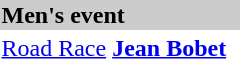<table>
<tr bgcolor="#cccccc">
<td colspan=7><strong>Men's event</strong></td>
</tr>
<tr>
<td><a href='#'>Road Race</a></td>
<td><strong><a href='#'>Jean Bobet</a></strong><br><small></small></td>
<td></td>
<td></td>
</tr>
</table>
